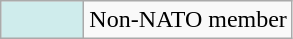<table class="wikitable">
<tr>
<td style="background-color:#CFECEC; width:3em;"></td>
<td>Non-NATO member</td>
</tr>
</table>
